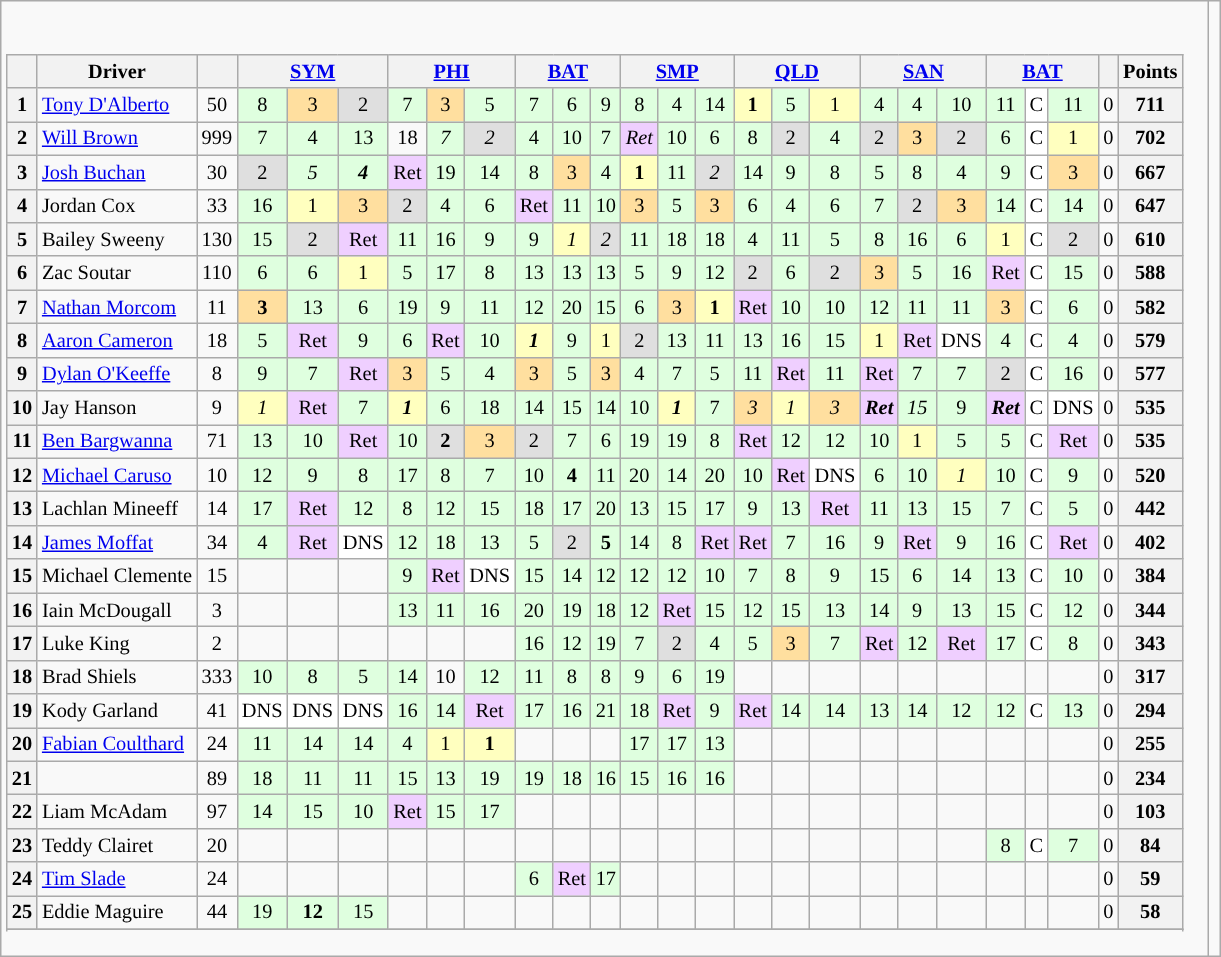<table class="wikitable">
<tr>
<td style="vertical-align:top; text-align:center"><br><table class="wikitable" style="font-size: 85%;">
<tr>
<th style="vertical-align:middle"> </th>
<th style="vertical-align:middle;background">Driver </th>
<th style="vertical-align:middle;background"></th>
<th colspan="3"><a href='#'>SYM</a><br></th>
<th colspan="3"><a href='#'>PHI</a><br></th>
<th colspan="3"><a href='#'>BAT</a><br></th>
<th colspan="3"><a href='#'>SMP</a><br></th>
<th colspan="3"><a href='#'>QLD</a><br></th>
<th colspan="3"><a href='#'>SAN</a><br></th>
<th colspan="3"><a href='#'>BAT</a><br></th>
<th style="vertical-align:middle"></th>
<th style="vertical-align:middle">Points </th>
</tr>
<tr>
<th>1</th>
<td style="text-align:left"> <a href='#'>Tony D'Alberto</a></td>
<td>50</td>
<td style="background:#dfffdf">8</td>
<td style="background:#ffdf9f">3</td>
<td style="background:#dfdfdf">2</td>
<td style="background:#dfffdf">7</td>
<td style="background:#ffdf9f">3</td>
<td style="background:#dfffdf">5</td>
<td style="background:#dfffdf">7</td>
<td style="background:#dfffdf">6</td>
<td style="background:#dfffdf">9</td>
<td style="background:#dfffdf">8</td>
<td style="background:#dfffdf">4</td>
<td style="background:#dfffdf">14</td>
<td style="background:#ffffbf"><strong>1</strong></td>
<td style="background:#dfffdf">5</td>
<td style="background:#ffffbf">1</td>
<td style="background:#dfffdf">4</td>
<td style="background:#dfffdf">4</td>
<td style="background:#dfffdf">10</td>
<td style="background:#dfffdf">11</td>
<td style="background:#ffffff">C</td>
<td style="background:#dfffdf">11</td>
<td>0</td>
<th>711</th>
</tr>
<tr>
<th>2</th>
<td style="text-align:left"> <a href='#'>Will Brown</a></td>
<td>999</td>
<td style="background:#dfffdf">7</td>
<td style="background:#dfffdf">4</td>
<td style="background:#dfffdf">13</td>
<td style="background:#dfffd">18</td>
<td style="background:#dfffdf"><em>7</em></td>
<td style="background:#dfdfdf"><em>2</em></td>
<td style="background:#dfffdf">4</td>
<td style="background:#dfffdf">10</td>
<td style="background:#dfffdf">7</td>
<td style="background:#efcfff"><em>Ret</em></td>
<td style="background:#dfffdf">10</td>
<td style="background:#dfffdf">6</td>
<td style="background:#dfffdf">8</td>
<td style="background:#dfdfdf">2</td>
<td style="background:#dfffdf">4</td>
<td style="background:#dfdfdf">2</td>
<td style="background:#ffdf9f">3</td>
<td style="background:#dfdfdf">2</td>
<td style="background:#dfffdf">6</td>
<td style="background:#ffffff">C</td>
<td style="background:#ffffbf">1</td>
<td>0</td>
<th>702</th>
</tr>
<tr>
<th>3</th>
<td style="text-align:left"> <a href='#'>Josh Buchan</a></td>
<td>30</td>
<td style="background:#dfdfdf">2</td>
<td style="background:#dfffdf"><em>5</em></td>
<td style="background:#dfffdf"><strong><em>4</em></strong></td>
<td style="background:#efcfff">Ret</td>
<td style="background:#dfffdf">19</td>
<td style="background:#dfffdf">14</td>
<td style="background:#dfffdf">8</td>
<td style="background:#ffdf9f">3</td>
<td style="background:#dfffdf">4</td>
<td style="background:#ffffbf"><strong>1</strong></td>
<td style="background:#dfffdf">11</td>
<td style="background:#dfdfdf"><em>2</em></td>
<td style="background:#dfffdf">14</td>
<td style="background:#dfffdf">9</td>
<td style="background:#dfffdf">8</td>
<td style="background:#dfffdf">5</td>
<td style="background:#dfffdf">8</td>
<td style="background:#dfffdf">4</td>
<td style="background:#dfffdf">9</td>
<td style="background:#ffffff">C</td>
<td style="background:#ffdf9f">3</td>
<td>0</td>
<th>667</th>
</tr>
<tr>
<th>4</th>
<td style="text-align:left"> Jordan Cox</td>
<td>33</td>
<td style="background:#dfffdf">16</td>
<td style="background:#ffffbf">1</td>
<td style="background:#ffdf9f">3</td>
<td style="background:#dfdfdf">2</td>
<td style="background:#dfffdf">4</td>
<td style="background:#dfffdf">6</td>
<td style="background:#efcfff">Ret</td>
<td style="background:#dfffdf">11</td>
<td style="background:#dfffdf">10</td>
<td style="background:#ffdf9f">3</td>
<td style="background:#dfffdf">5</td>
<td style="background:#ffdf9f">3</td>
<td style="background:#dfffdf">6</td>
<td style="background:#dfffdf">4</td>
<td style="background:#dfffdf">6</td>
<td style="background:#dfffdf">7</td>
<td style="background:#dfdfdf">2</td>
<td style="background:#ffdf9f">3</td>
<td style="background:#dfffdf">14</td>
<td style="background:#ffffff">C</td>
<td style="background:#dfffdf">14</td>
<td>0</td>
<th>647</th>
</tr>
<tr>
<th>5</th>
<td style="text-align:left"> Bailey Sweeny</td>
<td>130</td>
<td style="background:#dfffdf">15</td>
<td style="background:#dfdfdf">2</td>
<td style="background:#efcfff">Ret</td>
<td style="background:#dfffdf">11</td>
<td style="background:#dfffdf">16</td>
<td style="background:#dfffdf">9</td>
<td style="background:#dfffdf">9</td>
<td style="background:#ffffbf"><em>1</em></td>
<td style="background:#dfdfdf"><em>2</em></td>
<td style="background:#dfffdf">11</td>
<td style="background:#dfffdf">18</td>
<td style="background:#dfffdf">18</td>
<td style="background:#dfffdf">4</td>
<td style="background:#dfffdf">11</td>
<td style="background:#dfffdf">5</td>
<td style="background:#dfffdf">8</td>
<td style="background:#dfffdf">16</td>
<td style="background:#dfffdf">6</td>
<td style="background:#ffffbf">1</td>
<td style="background:#ffffff">C</td>
<td style="background:#dfdfdf">2</td>
<td>0</td>
<th>610</th>
</tr>
<tr>
<th>6</th>
<td style="text-align:left"> Zac Soutar</td>
<td>110</td>
<td style="background:#dfffdf">6</td>
<td style="background:#dfffdf">6</td>
<td style="background:#ffffbf">1</td>
<td style="background:#dfffdf">5</td>
<td style="background:#dfffdf">17</td>
<td style="background:#dfffdf">8</td>
<td style="background:#dfffdf">13</td>
<td style="background:#dfffdf">13</td>
<td style="background:#dfffdf">13</td>
<td style="background:#dfffdf">5</td>
<td style="background:#dfffdf">9</td>
<td style="background:#dfffdf">12</td>
<td style="background:#dfdfdf">2</td>
<td style="background:#dfffdf">6</td>
<td style="background:#dfdfdf">2</td>
<td style="background:#ffdf9f">3</td>
<td style="background:#dfffdf">5</td>
<td style="background:#dfffdf">16</td>
<td style="background:#efcfff">Ret</td>
<td style="background:#ffffff">C</td>
<td style="background:#dfffdf">15</td>
<td>0</td>
<th>588</th>
</tr>
<tr>
<th>7</th>
<td style="text-align:left"> <a href='#'>Nathan Morcom</a></td>
<td>11</td>
<td style="background:#ffdf9f"><strong>3</strong></td>
<td style="background:#dfffdf">13</td>
<td style="background:#dfffdf">6</td>
<td style="background:#dfffdf">19</td>
<td style="background:#dfffdf">9</td>
<td style="background:#dfffdf">11</td>
<td style="background:#dfffdf">12</td>
<td style="background:#dfffdf">20</td>
<td style="background:#dfffdf">15</td>
<td style="background:#dfffdf">6</td>
<td style="background:#ffdf9f">3</td>
<td style="background:#ffffbf"><strong>1</strong></td>
<td style="background:#efcfff">Ret</td>
<td style="background:#dfffdf">10</td>
<td style="background:#dfffdf">10</td>
<td style="background:#dfffdf">12</td>
<td style="background:#dfffdf">11</td>
<td style="background:#dfffdf">11</td>
<td style="background:#ffdf9f">3</td>
<td style="background:#ffffff">C</td>
<td style="background:#dfffdf">6</td>
<td>0</td>
<th>582</th>
</tr>
<tr>
<th>8</th>
<td style="text-align:left"> <a href='#'>Aaron Cameron</a></td>
<td>18</td>
<td style="background:#dfffdf">5</td>
<td style="background:#efcfff">Ret</td>
<td style="background:#dfffdf">9</td>
<td style="background:#dfffdf">6</td>
<td style="background:#efcfff">Ret</td>
<td style="background:#dfffdf">10</td>
<td style="background:#ffffbf"><strong><em>1</em></strong></td>
<td style="background:#dfffdf">9</td>
<td style="background:#ffffbf">1</td>
<td style="background:#dfdfdf">2</td>
<td style="background:#dfffdf">13</td>
<td style="background:#dfffdf">11</td>
<td style="background:#dfffdf">13</td>
<td style="background:#dfffdf">16</td>
<td style="background:#dfffdf">15</td>
<td style="background:#ffffbf">1</td>
<td style="background:#efcfff">Ret</td>
<td style="background:#ffffff">DNS</td>
<td style="background:#dfffdf">4</td>
<td style="background:#ffffff">C</td>
<td style="background:#dfffdf">4</td>
<td>0</td>
<th>579</th>
</tr>
<tr>
<th>9</th>
<td style="text-align:left"> <a href='#'>Dylan O'Keeffe</a></td>
<td>8</td>
<td style="background:#dfffdf">9</td>
<td style="background:#dfffdf">7</td>
<td style="background:#efcfff">Ret</td>
<td style="background:#ffdf9f">3</td>
<td style="background:#dfffdf">5</td>
<td style="background:#dfffdf">4</td>
<td style="background:#ffdf9f">3</td>
<td style="background:#dfffdf">5</td>
<td style="background:#ffdf9f">3</td>
<td style="background:#dfffdf">4</td>
<td style="background:#dfffdf">7</td>
<td style="background:#dfffdf">5</td>
<td style="background:#dfffdf">11</td>
<td style="background:#efcfff">Ret</td>
<td style="background:#dfffdf">11</td>
<td style="background:#efcfff">Ret</td>
<td style="background:#dfffdf">7</td>
<td style="background:#dfffdf">7</td>
<td style="background:#dfdfdf">2</td>
<td style="background:#ffffff">C</td>
<td style="background:#dfffdf">16</td>
<td>0</td>
<th>577</th>
</tr>
<tr>
<th>10</th>
<td style="text-align:left"> Jay Hanson</td>
<td>9</td>
<td style="background:#ffffbf"><em>1</em></td>
<td style="background:#efcfff">Ret</td>
<td style="background:#dfffdf">7</td>
<td style="background:#ffffbf"><strong><em>1</em></strong></td>
<td style="background:#dfffdf">6</td>
<td style="background:#dfffdf">18</td>
<td style="background:#dfffdf">14</td>
<td style="background:#dfffdf">15</td>
<td style="background:#dfffdf">14</td>
<td style="background:#dfffdf">10</td>
<td style="background:#ffffbf"><strong><em>1</em></strong></td>
<td style="background:#dfffdf">7</td>
<td style="background:#ffdf9f"><em>3</em></td>
<td style="background:#ffffbf"><em>1</em></td>
<td style="background:#ffdf9f"><em>3</em></td>
<td style="background:#efcfff"><strong><em>Ret</em></strong></td>
<td style="background:#dfffdf"><em>15</em></td>
<td style="background:#dfffdf">9</td>
<td style="background:#efcfff"><strong><em>Ret</em></strong></td>
<td style="background:#ffffff">C</td>
<td style="background:#ffffff">DNS</td>
<td>0</td>
<th>535</th>
</tr>
<tr>
<th>11</th>
<td style="text-align:left"> <a href='#'>Ben Bargwanna</a></td>
<td>71</td>
<td style="background:#dfffdf">13</td>
<td style="background:#dfffdf">10</td>
<td style="background:#efcfff">Ret</td>
<td style="background:#dfffdf">10</td>
<td style="background:#dfdfdf"><strong>2</strong></td>
<td style="background:#ffdf9f">3</td>
<td style="background:#dfdfdf">2</td>
<td style="background:#dfffdf">7</td>
<td style="background:#dfffdf">6</td>
<td style="background:#dfffdf">19</td>
<td style="background:#dfffdf">19</td>
<td style="background:#dfffdf">8</td>
<td style="background:#efcfff">Ret</td>
<td style="background:#dfffdf">12</td>
<td style="background:#dfffdf">12</td>
<td style="background:#dfffdf">10</td>
<td style="background:#ffffbf">1</td>
<td style="background:#dfffdf">5</td>
<td style="background:#dfffdf">5</td>
<td style="background:#ffffff">C</td>
<td style="background:#efcfff">Ret</td>
<td>0</td>
<th>535</th>
</tr>
<tr>
<th>12</th>
<td style="text-align:left"> <a href='#'>Michael Caruso</a></td>
<td>10</td>
<td style="background:#dfffdf">12</td>
<td style="background:#dfffdf">9</td>
<td style="background:#dfffdf">8</td>
<td style="background:#dfffdf">17</td>
<td style="background:#dfffdf">8</td>
<td style="background:#dfffdf">7</td>
<td style="background:#dfffdf">10</td>
<td style="background:#dfffdf"><strong>4</strong></td>
<td style="background:#dfffdf">11</td>
<td style="background:#dfffdf">20</td>
<td style="background:#dfffdf">14</td>
<td style="background:#dfffdf">20</td>
<td style="background:#dfffdf">10</td>
<td style="background:#efcfff">Ret</td>
<td style="background:#ffffff">DNS</td>
<td style="background:#dfffdf">6</td>
<td style="background:#dfffdf">10</td>
<td style="background:#ffffbf"><em>1</em></td>
<td style="background:#dfffdf">10</td>
<td style="background:#ffffff">C</td>
<td style="background:#dfffdf">9</td>
<td>0</td>
<th>520</th>
</tr>
<tr>
<th>13</th>
<td style="text-align:left"> Lachlan Mineeff</td>
<td>14</td>
<td style="background:#dfffdf">17</td>
<td style="background:#efcfff">Ret</td>
<td style="background:#dfffdf">12</td>
<td style="background:#dfffdf">8</td>
<td style="background:#dfffdf">12</td>
<td style="background:#dfffdf">15</td>
<td style="background:#dfffdf">18</td>
<td style="background:#dfffdf">17</td>
<td style="background:#dfffdf">20</td>
<td style="background:#dfffdf">13</td>
<td style="background:#dfffdf">15</td>
<td style="background:#dfffdf">17</td>
<td style="background:#dfffdf">9</td>
<td style="background:#dfffdf">13</td>
<td style="background:#efcfff">Ret</td>
<td style="background:#dfffdf">11</td>
<td style="background:#dfffdf">13</td>
<td style="background:#dfffdf">15</td>
<td style="background:#dfffdf">7</td>
<td style="background:#ffffff">C</td>
<td style="background:#dfffdf">5</td>
<td>0</td>
<th>442</th>
</tr>
<tr>
<th>14</th>
<td style="text-align:left"> <a href='#'>James Moffat</a></td>
<td>34</td>
<td style="background:#dfffdf">4</td>
<td style="background:#efcfff">Ret</td>
<td style="background:#ffffff">DNS</td>
<td style="background:#dfffdf">12</td>
<td style="background:#dfffdf">18</td>
<td style="background:#dfffdf">13</td>
<td style="background:#dfffdf">5</td>
<td style="background:#dfdfdf">2</td>
<td style="background:#dfffdf"><strong>5</strong></td>
<td style="background:#dfffdf">14</td>
<td style="background:#dfffdf">8</td>
<td style="background:#efcfff">Ret</td>
<td style="background:#efcfff">Ret</td>
<td style="background:#dfffdf">7</td>
<td style="background:#dfffdf">16</td>
<td style="background:#dfffdf">9</td>
<td style="background:#efcfff">Ret</td>
<td style="background:#dfffdf">9</td>
<td style="background:#dfffdf">16</td>
<td style="background:#ffffff">C</td>
<td style="background:#efcfff">Ret</td>
<td>0</td>
<th>402</th>
</tr>
<tr>
<th>15</th>
<td style="text-align:left"> Michael Clemente</td>
<td>15</td>
<td></td>
<td></td>
<td></td>
<td style="background:#dfffdf">9</td>
<td style="background:#efcfff">Ret</td>
<td style="background:#ffffff">DNS</td>
<td style="background:#dfffdf">15</td>
<td style="background:#dfffdf">14</td>
<td style="background:#dfffdf">12</td>
<td style="background:#dfffdf">12</td>
<td style="background:#dfffdf">12</td>
<td style="background:#dfffdf">10</td>
<td style="background:#dfffdf">7</td>
<td style="background:#dfffdf">8</td>
<td style="background:#dfffdf">9</td>
<td style="background:#dfffdf">15</td>
<td style="background:#dfffdf">6</td>
<td style="background:#dfffdf">14</td>
<td style="background:#dfffdf">13</td>
<td style="background:#ffffff">C</td>
<td style="background:#dfffdf">10</td>
<td>0</td>
<th>384</th>
</tr>
<tr>
<th>16</th>
<td style="text-align:left"> Iain McDougall</td>
<td>3</td>
<td></td>
<td></td>
<td></td>
<td style="background:#dfffdf">13</td>
<td style="background:#dfffdf">11</td>
<td style="background:#dfffdf">16</td>
<td style="background:#dfffdf">20</td>
<td style="background:#dfffdf">19</td>
<td style="background:#dfffdf">18</td>
<td style="background:#dfffdf">12</td>
<td style="background:#efcfff">Ret</td>
<td style="background:#dfffdf">15</td>
<td style="background:#dfffdf">12</td>
<td style="background:#dfffdf">15</td>
<td style="background:#dfffdf">13</td>
<td style="background:#dfffdf">14</td>
<td style="background:#dfffdf">9</td>
<td style="background:#dfffdf">13</td>
<td style="background:#dfffdf">15</td>
<td style="background:#ffffff">C</td>
<td style="background:#dfffdf">12</td>
<td>0</td>
<th>344</th>
</tr>
<tr>
<th>17</th>
<td style="text-align:left"> Luke King</td>
<td>2</td>
<td></td>
<td></td>
<td></td>
<td></td>
<td></td>
<td></td>
<td style="background:#dfffdf">16</td>
<td style="background:#dfffdf">12</td>
<td style="background:#dfffdf">19</td>
<td style="background:#dfffdf">7</td>
<td style="background:#dfdfdf">2</td>
<td style="background:#dfffdf">4</td>
<td style="background:#dfffdf">5</td>
<td style="background:#ffdf9f">3</td>
<td style="background:#dfffdf">7</td>
<td style="background:#efcfff">Ret</td>
<td style="background:#dfffdf">12</td>
<td style="background:#efcfff">Ret</td>
<td style="background:#dfffdf">17</td>
<td style="background:#ffffff">C</td>
<td style="background:#dfffdf">8</td>
<td>0</td>
<th>343</th>
</tr>
<tr>
<th>18</th>
<td style="text-align:left"> Brad Shiels</td>
<td>333</td>
<td style="background:#dfffdf">10</td>
<td style="background:#dfffdf">8</td>
<td style="background:#dfffdf">5</td>
<td style="background:#dfffdf">14</td>
<td style="background:#dfffd">10</td>
<td style="background:#dfffdf">12</td>
<td style="background:#dfffdf">11</td>
<td style="background:#dfffdf">8</td>
<td style="background:#dfffdf">8</td>
<td style="background:#dfffdf">9</td>
<td style="background:#dfffdf">6</td>
<td style="background:#dfffdf">19</td>
<td></td>
<td></td>
<td></td>
<td></td>
<td></td>
<td></td>
<td></td>
<td></td>
<td></td>
<td>0</td>
<th>317</th>
</tr>
<tr>
<th>19</th>
<td style="text-align:left"> Kody Garland</td>
<td>41</td>
<td style="background:#ffffff">DNS</td>
<td style="background:#ffffff">DNS</td>
<td style="background:#ffffff">DNS</td>
<td style="background:#dfffdf">16</td>
<td style="background:#dfffdf">14</td>
<td style="background:#efcfff">Ret</td>
<td style="background:#dfffdf">17</td>
<td style="background:#dfffdf">16</td>
<td style="background:#dfffdf">21</td>
<td style="background:#dfffdf">18</td>
<td style="background:#efcfff">Ret</td>
<td style="background:#dfffdf">9</td>
<td style="background:#efcfff">Ret</td>
<td style="background:#dfffdf">14</td>
<td style="background:#dfffdf">14</td>
<td style="background:#dfffdf">13</td>
<td style="background:#dfffdf">14</td>
<td style="background:#dfffdf">12</td>
<td style="background:#dfffdf">12</td>
<td style="background:#ffffff">C</td>
<td style="background:#dfffdf">13</td>
<td>0</td>
<th>294</th>
</tr>
<tr>
<th>20</th>
<td style="text-align:left"> <a href='#'>Fabian Coulthard</a></td>
<td>24</td>
<td style="background:#dfffdf">11</td>
<td style="background:#dfffdf">14</td>
<td style="background:#dfffdf">14</td>
<td style="background:#dfffdf">4</td>
<td style="background:#ffffbf">1</td>
<td style="background:#ffffbf"><strong>1</strong></td>
<td></td>
<td></td>
<td></td>
<td style="background:#dfffdf">17</td>
<td style="background:#dfffdf">17</td>
<td style="background:#dfffdf">13</td>
<td></td>
<td></td>
<td></td>
<td></td>
<td></td>
<td></td>
<td></td>
<td></td>
<td></td>
<td>0</td>
<th>255</th>
</tr>
<tr>
<th>21</th>
<td style="text-align:left"></td>
<td>89</td>
<td style="background:#dfffdf">18</td>
<td style="background:#dfffdf">11</td>
<td style="background:#dfffdf">11</td>
<td style="background:#dfffdf">15</td>
<td style="background:#dfffdf">13</td>
<td style="background:#dfffdf">19</td>
<td style="background:#dfffdf">19</td>
<td style="background:#dfffdf">18</td>
<td style="background:#dfffdf">16</td>
<td style="background:#dfffdf">15</td>
<td style="background:#dfffdf">16</td>
<td style="background:#dfffdf">16</td>
<td></td>
<td></td>
<td></td>
<td></td>
<td></td>
<td></td>
<td></td>
<td></td>
<td></td>
<td>0</td>
<th>234</th>
</tr>
<tr>
<th>22</th>
<td style="text-align:left"> Liam McAdam</td>
<td>97</td>
<td style="background:#dfffdf">14</td>
<td style="background:#dfffdf">15</td>
<td style="background:#dfffdf">10</td>
<td style="background:#efcfff">Ret</td>
<td style="background:#dfffdf">15</td>
<td style="background:#dfffdf">17</td>
<td></td>
<td></td>
<td></td>
<td></td>
<td></td>
<td></td>
<td></td>
<td></td>
<td></td>
<td></td>
<td></td>
<td></td>
<td></td>
<td></td>
<td></td>
<td>0</td>
<th>103</th>
</tr>
<tr>
<th>23</th>
<td style="text-align:left"> Teddy Clairet</td>
<td>20</td>
<td></td>
<td></td>
<td></td>
<td></td>
<td></td>
<td></td>
<td></td>
<td></td>
<td></td>
<td></td>
<td></td>
<td></td>
<td></td>
<td></td>
<td></td>
<td></td>
<td></td>
<td></td>
<td style="background:#dfffdf">8</td>
<td style="background:#ffffff">C</td>
<td style="background:#dfffdf">7</td>
<td>0</td>
<th>84</th>
</tr>
<tr>
<th>24</th>
<td style="text-align:left"> <a href='#'>Tim Slade</a></td>
<td>24</td>
<td></td>
<td></td>
<td></td>
<td></td>
<td></td>
<td></td>
<td style="background:#dfffdf">6</td>
<td style="background:#efcfff">Ret</td>
<td style="background:#dfffdf">17</td>
<td></td>
<td></td>
<td></td>
<td></td>
<td></td>
<td></td>
<td></td>
<td></td>
<td></td>
<td></td>
<td></td>
<td></td>
<td>0</td>
<th>59</th>
</tr>
<tr>
<th>25</th>
<td style="text-align:left"> Eddie Maguire</td>
<td>44</td>
<td style="background:#dfffdf">19</td>
<td style="background:#dfffdf"><strong>12</strong></td>
<td style="background:#dfffdf">15</td>
<td></td>
<td></td>
<td></td>
<td></td>
<td></td>
<td></td>
<td></td>
<td></td>
<td></td>
<td></td>
<td></td>
<td></td>
<td></td>
<td></td>
<td></td>
<td></td>
<td></td>
<td></td>
<td>0</td>
<th>58</th>
</tr>
<tr>
</tr>
<tr>
</tr>
</table>
</td>
<td style="vertical-align:top;"><br>
<br></td>
</tr>
</table>
